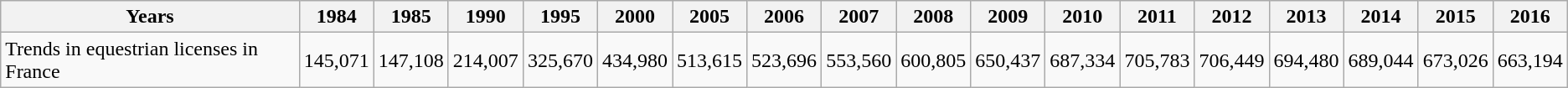<table class="wikitable">
<tr>
<th>Years</th>
<th>1984</th>
<th>1985</th>
<th>1990</th>
<th>1995</th>
<th>2000</th>
<th>2005</th>
<th>2006</th>
<th>2007</th>
<th>2008</th>
<th>2009</th>
<th>2010</th>
<th>2011</th>
<th>2012</th>
<th>2013</th>
<th>2014</th>
<th>2015</th>
<th>2016</th>
</tr>
<tr>
<td>Trends in equestrian licenses in France</td>
<td>145,071</td>
<td>147,108</td>
<td>214,007</td>
<td>325,670</td>
<td>434,980</td>
<td>513,615</td>
<td>523,696</td>
<td>553,560</td>
<td>600,805</td>
<td>650,437</td>
<td>687,334</td>
<td>705,783</td>
<td>706,449</td>
<td>694,480</td>
<td>689,044</td>
<td>673,026</td>
<td>663,194</td>
</tr>
</table>
